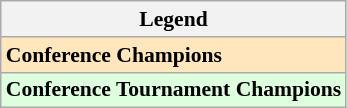<table class="wikitable" style="font-size:90%">
<tr>
<th>Legend</th>
</tr>
<tr>
<td bgcolor="#FFE6BD"><strong>Conference Champions</strong></td>
</tr>
<tr>
<td bgcolor="#DDFFDD"><strong>Conference Tournament Champions</strong></td>
</tr>
</table>
